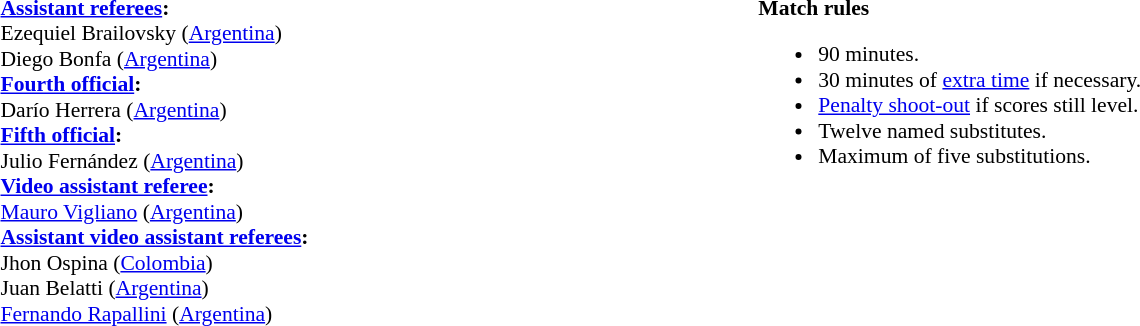<table width=100% style="font-size:90%">
<tr>
<td><br><strong><a href='#'>Assistant referees</a>:</strong>
<br>Ezequiel Brailovsky (<a href='#'>Argentina</a>)
<br>Diego Bonfa (<a href='#'>Argentina</a>)
<br><strong><a href='#'>Fourth official</a>:</strong>
<br>Darío Herrera (<a href='#'>Argentina</a>)
<br><strong><a href='#'>Fifth official</a>:</strong>
<br>Julio Fernández (<a href='#'>Argentina</a>)
<br><strong><a href='#'>Video assistant referee</a>:</strong>
<br><a href='#'>Mauro Vigliano</a> (<a href='#'>Argentina</a>)
<br><strong><a href='#'>Assistant video assistant referees</a>:</strong>
<br>Jhon Ospina (<a href='#'>Colombia</a>)
<br>Juan Belatti (<a href='#'>Argentina</a>)
<br><a href='#'>Fernando Rapallini</a> (<a href='#'>Argentina</a>)</td>
<td style="width:60%; vertical-align:top;"><br><strong>Match rules</strong><ul><li>90 minutes.</li><li>30 minutes of <a href='#'>extra time</a> if necessary.</li><li><a href='#'>Penalty shoot-out</a> if scores still level.</li><li>Twelve named substitutes.</li><li>Maximum of five substitutions.</li></ul></td>
</tr>
</table>
